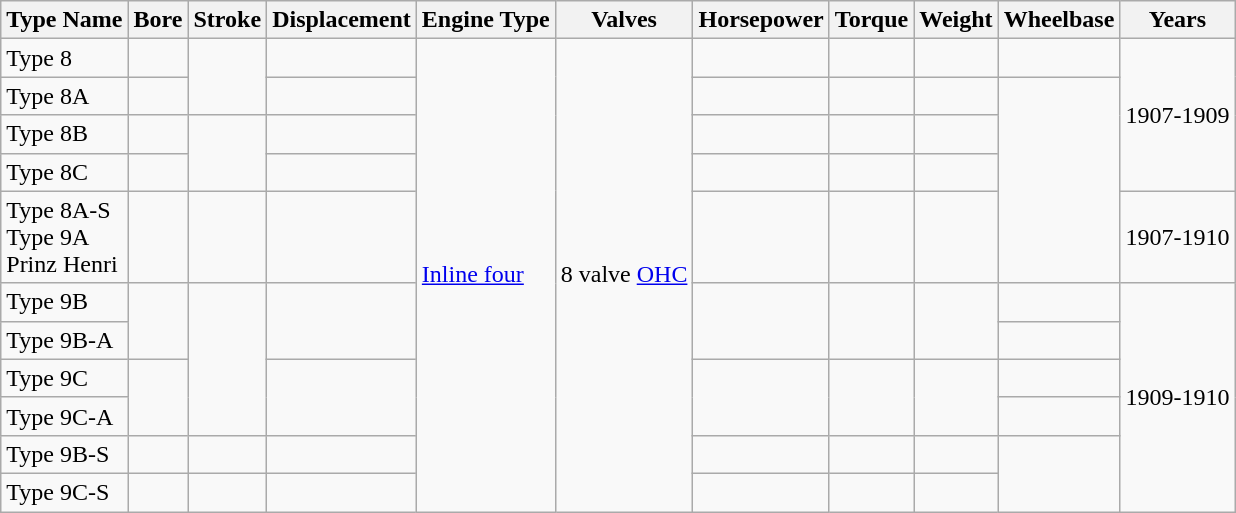<table class="wikitable sortable">
<tr>
<th>Type Name</th>
<th>Bore</th>
<th>Stroke</th>
<th>Displacement</th>
<th>Engine Type</th>
<th>Valves</th>
<th>Horsepower</th>
<th>Torque</th>
<th>Weight</th>
<th>Wheelbase</th>
<th>Years</th>
</tr>
<tr>
<td>Type 8<br></td>
<td></td>
<td rowspan="2"></td>
<td></td>
<td rowspan="11"><a href='#'>Inline four</a></td>
<td rowspan="11">8 valve <a href='#'>OHC</a></td>
<td></td>
<td></td>
<td></td>
<td></td>
<td rowspan="4">1907-1909</td>
</tr>
<tr>
<td>Type 8A<br></td>
<td></td>
<td></td>
<td></td>
<td></td>
<td></td>
<td rowspan="4"></td>
</tr>
<tr>
<td>Type 8B</td>
<td></td>
<td rowspan="2"></td>
<td></td>
<td></td>
<td></td>
<td></td>
</tr>
<tr>
<td>Type 8C</td>
<td></td>
<td></td>
<td></td>
<td></td>
<td></td>
</tr>
<tr>
<td>Type 8A-S<br>Type 9A<br>Prinz Henri</td>
<td></td>
<td></td>
<td></td>
<td></td>
<td></td>
<td></td>
<td>1907-1910</td>
</tr>
<tr>
<td>Type 9B</td>
<td rowspan="2"></td>
<td rowspan="4"></td>
<td rowspan="2"></td>
<td rowspan="2"></td>
<td rowspan="2"></td>
<td rowspan="2"></td>
<td></td>
<td rowspan="6">1909-1910</td>
</tr>
<tr>
<td>Type 9B-A</td>
<td></td>
</tr>
<tr>
<td>Type 9C</td>
<td rowspan="2"></td>
<td rowspan="2"></td>
<td rowspan="2"></td>
<td rowspan="2"></td>
<td rowspan="2"></td>
<td></td>
</tr>
<tr>
<td>Type 9C-A</td>
<td></td>
</tr>
<tr>
<td>Type 9B-S</td>
<td></td>
<td></td>
<td></td>
<td></td>
<td></td>
<td></td>
<td rowspan="2"></td>
</tr>
<tr>
<td>Type 9C-S</td>
<td></td>
<td></td>
<td></td>
<td></td>
<td></td>
<td></td>
</tr>
</table>
